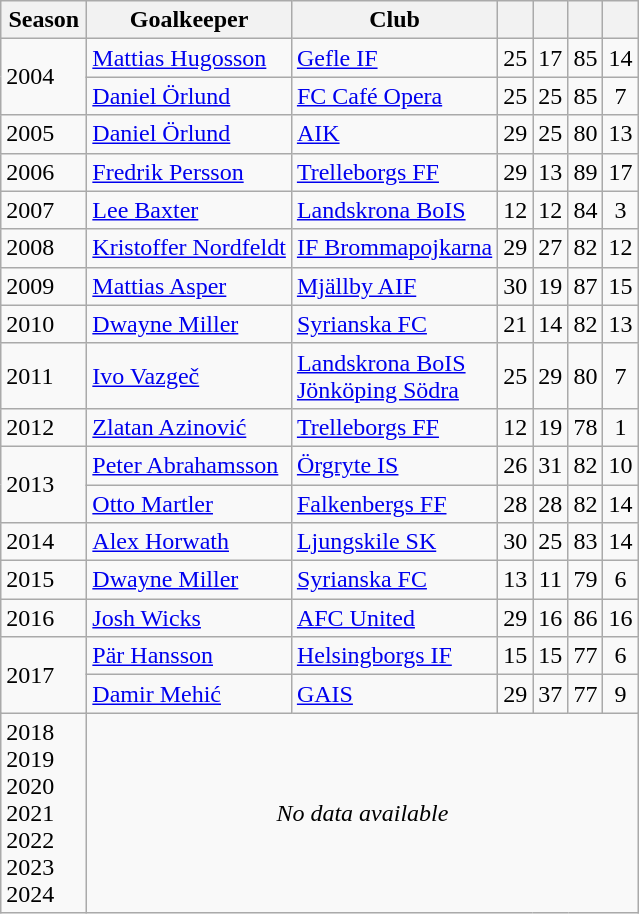<table class="wikitable sortable" style="text-align:center" style="width:550px;">
<tr>
<th scope="col" class="unsortable">Season</th>
<th scope="col" class="unsortable">Goalkeeper</th>
<th scope="col" class="unsortable">Club<br></th>
<th></th>
<th></th>
<th></th>
<th></th>
</tr>
<tr>
<td rowspan=2 align="left" style="width:50px;">2004</td>
<td align="left"> <a href='#'>Mattias Hugosson</a></td>
<td align="left"><a href='#'>Gefle IF</a></td>
<td align=center>25</td>
<td align=center>17</td>
<td align=center>85</td>
<td align=center>14</td>
</tr>
<tr>
<td align="left"> <a href='#'>Daniel Örlund</a></td>
<td align="left"><a href='#'>FC Café Opera</a></td>
<td align=center>25</td>
<td align=center>25</td>
<td align=center>85</td>
<td align=center>7</td>
</tr>
<tr>
<td align="left">2005</td>
<td align="left"> <a href='#'>Daniel Örlund</a></td>
<td align="left"><a href='#'>AIK</a></td>
<td align=center>29</td>
<td align=center>25</td>
<td align=center>80</td>
<td align=center>13</td>
</tr>
<tr>
<td align="left">2006</td>
<td align="left"> <a href='#'>Fredrik Persson</a></td>
<td align="left"><a href='#'>Trelleborgs FF</a></td>
<td align=center>29</td>
<td align=center>13</td>
<td align=center>89</td>
<td align=center>17</td>
</tr>
<tr>
<td align="left">2007</td>
<td align="left"> <a href='#'>Lee Baxter</a></td>
<td align="left"><a href='#'>Landskrona BoIS</a></td>
<td align=center>12</td>
<td align=center>12</td>
<td align=center>84</td>
<td align=center>3</td>
</tr>
<tr>
<td align="left">2008</td>
<td align="left"> <a href='#'>Kristoffer Nordfeldt</a></td>
<td align="left"><a href='#'>IF Brommapojkarna</a></td>
<td align=center>29</td>
<td align=center>27</td>
<td align=center>82</td>
<td align=center>12</td>
</tr>
<tr>
<td align="left">2009</td>
<td align="left"> <a href='#'>Mattias Asper</a></td>
<td align="left"><a href='#'>Mjällby AIF</a></td>
<td align=center>30</td>
<td align=center>19</td>
<td align=center>87</td>
<td align=center>15</td>
</tr>
<tr>
<td align="left">2010</td>
<td align="left"> <a href='#'>Dwayne Miller</a></td>
<td align="left"><a href='#'>Syrianska FC</a></td>
<td align=center>21</td>
<td align=center>14</td>
<td align=center>82</td>
<td align=center>13</td>
</tr>
<tr>
<td align="left">2011</td>
<td align="left"> <a href='#'>Ivo Vazgeč</a></td>
<td align="left"><a href='#'>Landskrona BoIS</a><br><a href='#'>Jönköping Södra</a></td>
<td align=center>25</td>
<td align=center>29</td>
<td align=center>80</td>
<td align=center>7</td>
</tr>
<tr>
<td align="left">2012</td>
<td align="left"> <a href='#'>Zlatan Azinović</a></td>
<td align="left"><a href='#'>Trelleborgs FF</a></td>
<td align=center>12</td>
<td align=center>19</td>
<td align=center>78</td>
<td align=center>1</td>
</tr>
<tr>
<td rowspan=2 align="left" style="width:50px;">2013</td>
<td align="left"> <a href='#'>Peter Abrahamsson</a></td>
<td align="left"><a href='#'>Örgryte IS</a></td>
<td align=center>26</td>
<td align=center>31</td>
<td align=center>82</td>
<td align=center>10</td>
</tr>
<tr>
<td align="left"> <a href='#'>Otto Martler</a></td>
<td align="left"><a href='#'>Falkenbergs FF</a></td>
<td align=center>28</td>
<td align=center>28</td>
<td align=center>82</td>
<td align=center>14</td>
</tr>
<tr>
<td align="left">2014</td>
<td align="left"> <a href='#'>Alex Horwath</a></td>
<td align="left"><a href='#'>Ljungskile SK</a></td>
<td align=center>30</td>
<td align=center>25</td>
<td align=center>83</td>
<td align=center>14</td>
</tr>
<tr>
<td align="left">2015</td>
<td align="left"> <a href='#'>Dwayne Miller</a></td>
<td align="left"><a href='#'>Syrianska FC</a></td>
<td align=center>13</td>
<td align=center>11</td>
<td align=center>79</td>
<td align=center>6</td>
</tr>
<tr>
<td align="left">2016</td>
<td align="left"> <a href='#'>Josh Wicks</a></td>
<td align="left"><a href='#'>AFC United</a></td>
<td align=center>29</td>
<td align=center>16</td>
<td align=center>86</td>
<td align=center>16</td>
</tr>
<tr>
<td rowspan=2 align="left" style="width:50px;">2017</td>
<td align="left"> <a href='#'>Pär Hansson</a></td>
<td align="left"><a href='#'>Helsingborgs IF</a></td>
<td align=center>15</td>
<td align=center>15</td>
<td align=center>77</td>
<td align=center>6</td>
</tr>
<tr>
<td align="left"> <a href='#'>Damir Mehić</a></td>
<td align="left"><a href='#'>GAIS</a></td>
<td align=center>29</td>
<td align=center>37</td>
<td align=center>77</td>
<td align=center>9</td>
</tr>
<tr>
<td rowspan=2 align="left" style="width:50px;">2018<br>2019<br>2020<br>2021<br>2022<br>2023<br>2024</td>
<td rowspan=2 colspan=7 align="center"><em>No data available</em></td>
</tr>
<tr>
</tr>
</table>
